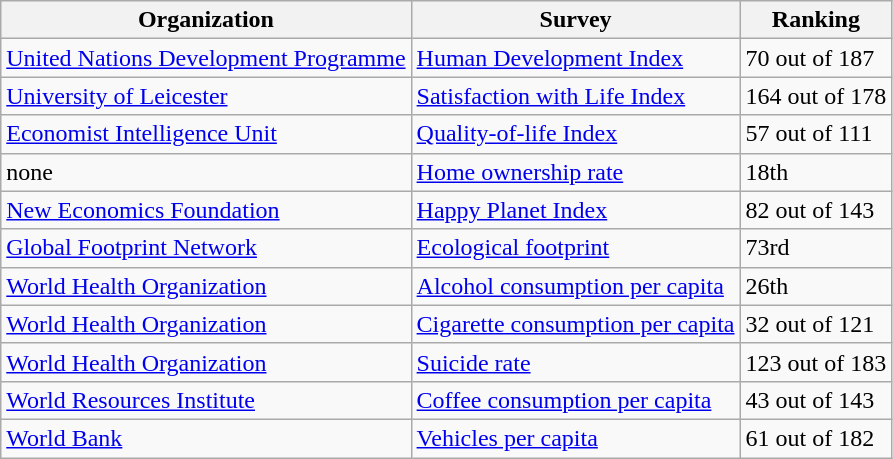<table class="wikitable">
<tr>
<th>Organization</th>
<th>Survey</th>
<th>Ranking</th>
</tr>
<tr>
<td><a href='#'>United Nations Development Programme</a></td>
<td><a href='#'>Human Development Index</a></td>
<td>70 out of 187</td>
</tr>
<tr>
<td><a href='#'>University of Leicester</a></td>
<td><a href='#'>Satisfaction with Life Index</a></td>
<td>164 out of 178</td>
</tr>
<tr>
<td><a href='#'>Economist Intelligence Unit</a></td>
<td><a href='#'>Quality-of-life Index</a></td>
<td>57 out of 111</td>
</tr>
<tr>
<td>none</td>
<td><a href='#'>Home ownership rate</a></td>
<td>18th</td>
</tr>
<tr>
<td><a href='#'>New Economics Foundation</a></td>
<td><a href='#'>Happy Planet Index</a></td>
<td>82 out of 143</td>
</tr>
<tr>
<td><a href='#'>Global Footprint Network</a></td>
<td><a href='#'>Ecological footprint</a></td>
<td>73rd</td>
</tr>
<tr>
<td><a href='#'>World Health Organization</a></td>
<td><a href='#'>Alcohol consumption per capita</a></td>
<td>26th</td>
</tr>
<tr>
<td><a href='#'>World Health Organization</a></td>
<td><a href='#'>Cigarette consumption per capita</a></td>
<td>32 out of 121</td>
</tr>
<tr>
<td><a href='#'>World Health Organization</a></td>
<td><a href='#'>Suicide rate</a></td>
<td>123 out of 183</td>
</tr>
<tr>
<td><a href='#'>World Resources Institute</a></td>
<td><a href='#'>Coffee consumption per capita</a></td>
<td>43 out of 143</td>
</tr>
<tr>
<td><a href='#'>World Bank</a></td>
<td><a href='#'>Vehicles per capita</a></td>
<td>61 out of 182</td>
</tr>
</table>
